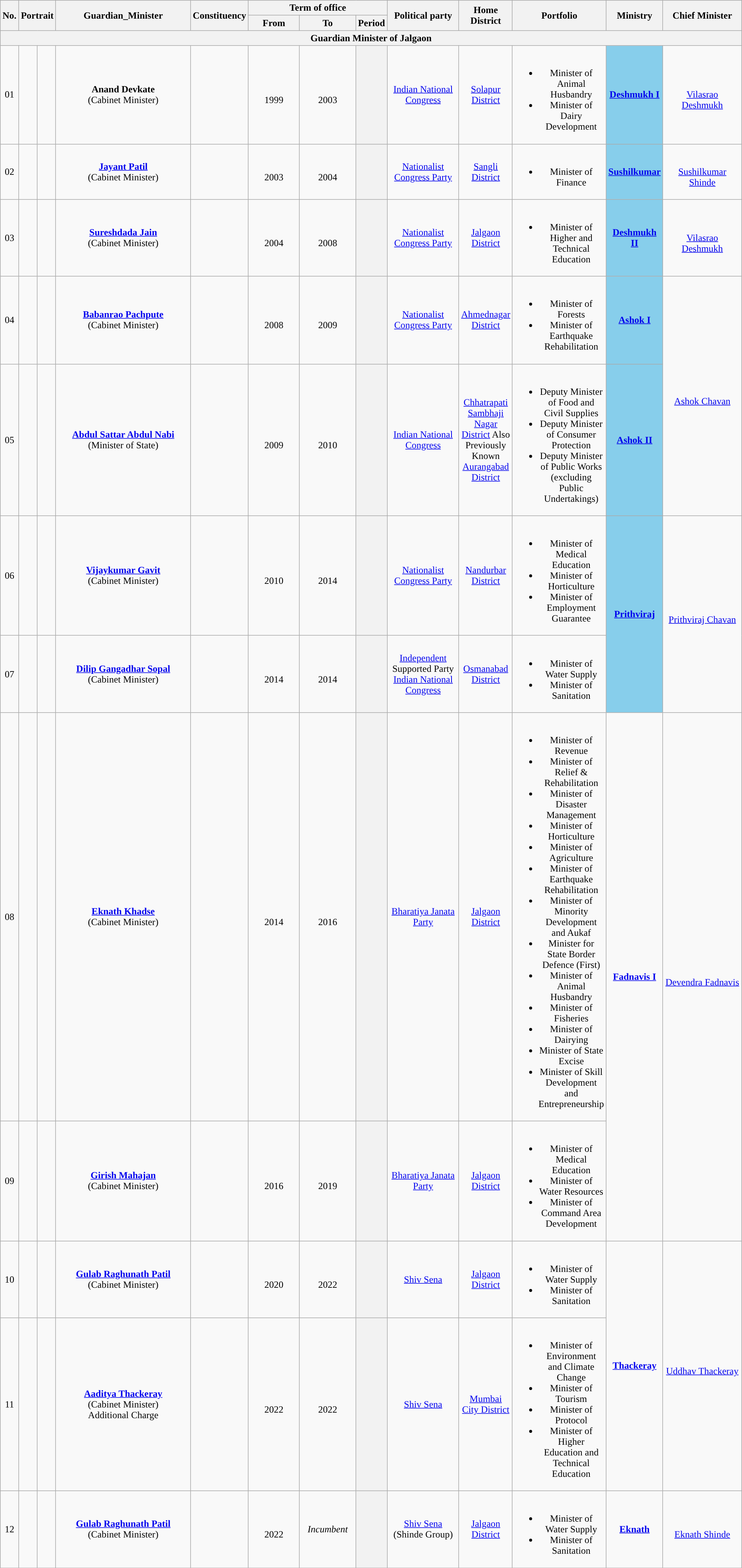<table class="wikitable" style="text-align:center">
<tr>
<th rowspan="2">No.</th>
<th rowspan="2" colspan="2">Portrait</th>
<th rowspan="2" style="width:16em">Guardian_Minister</th>
<th rowspan="2">Constituency</th>
<th colspan="3">Term of office</th>
<th rowspan="2" style="width:8em">Political party</th>
<th rowspan="2">Home District</th>
<th rowspan="2">Portfolio</th>
<th rowspan="2">Ministry</th>
<th rowspan="2" style="width:9em">Chief Minister</th>
</tr>
<tr>
<th style="width:6em">From</th>
<th style="width:6em">To</th>
<th>Period</th>
</tr>
<tr>
<th colspan="13">Guardian Minister of Jalgaon</th>
</tr>
<tr>
<td>01</td>
<td></td>
<td></td>
<td><strong>Anand Devkate</strong> <br> (Cabinet Minister)</td>
<td></td>
<td><br>1999</td>
<td><br>2003</td>
<th></th>
<td><a href='#'>Indian National Congress</a></td>
<td><a href='#'>Solapur District</a></td>
<td><br><ul><li>Minister of Animal Husbandry</li><li>Minister of Dairy Development</li></ul></td>
<td rowspan="1" bgcolor="#87CEEB"><a href='#'><strong>Deshmukh I</strong></a></td>
<td rowspan="1"> <br><a href='#'>Vilasrao Deshmukh</a></td>
</tr>
<tr>
<td>02</td>
<td></td>
<td></td>
<td><strong><a href='#'>Jayant Patil</a></strong> <br> (Cabinet Minister)</td>
<td></td>
<td><br>2003</td>
<td><br>2004</td>
<th></th>
<td><a href='#'>Nationalist Congress Party</a></td>
<td><a href='#'>Sangli District</a></td>
<td><br><ul><li>Minister of Finance</li></ul></td>
<td rowspan="1" bgcolor="#87CEEB"><a href='#'><strong>Sushilkumar</strong></a></td>
<td rowspan="1"> <br><a href='#'>Sushilkumar Shinde</a></td>
</tr>
<tr>
<td>03</td>
<td></td>
<td></td>
<td><strong><a href='#'>Sureshdada Jain</a></strong> <br> (Cabinet Minister)</td>
<td></td>
<td><br>2004</td>
<td><br>2008</td>
<th></th>
<td><a href='#'>Nationalist Congress Party</a></td>
<td><a href='#'>Jalgaon District</a></td>
<td><br><ul><li>Minister of Higher and Technical Education</li></ul></td>
<td rowspan="1" bgcolor="#87CEEB"><a href='#'><strong>Deshmukh II</strong></a></td>
<td rowspan="1"> <br><a href='#'>Vilasrao Deshmukh</a></td>
</tr>
<tr>
<td>04</td>
<td></td>
<td></td>
<td><strong><a href='#'>Babanrao Pachpute</a></strong> <br> (Cabinet Minister)</td>
<td></td>
<td><br>2008</td>
<td><br>2009</td>
<th></th>
<td><a href='#'>Nationalist Congress Party</a></td>
<td><a href='#'>Ahmednagar District</a></td>
<td><br><ul><li>Minister of Forests</li><li>Minister of Earthquake Rehabilitation</li></ul></td>
<td rowspan="1" bgcolor="#87CEEB"><a href='#'><strong>Ashok I</strong></a></td>
<td rowspan="2"><br><a href='#'>Ashok Chavan</a></td>
</tr>
<tr>
<td>05</td>
<td></td>
<td></td>
<td><strong><a href='#'>Abdul Sattar Abdul Nabi</a></strong>  <br> (Minister of State)</td>
<td></td>
<td><br>2009</td>
<td><br>2010</td>
<th></th>
<td><a href='#'>Indian National Congress</a></td>
<td><a href='#'>Chhatrapati Sambhaji Nagar District</a> Also Previously Known <a href='#'>Aurangabad District</a></td>
<td><br><ul><li>Deputy Minister of Food and Civil Supplies</li><li>Deputy Minister of Consumer Protection</li><li>Deputy Minister of Public Works (excluding Public Undertakings)</li></ul></td>
<td rowspan="1"bgcolor="#87CEEB"><a href='#'><strong>Ashok II</strong></a></td>
</tr>
<tr>
<td>06</td>
<td></td>
<td></td>
<td><strong><a href='#'>Vijaykumar Gavit</a></strong> <br> (Cabinet Minister)</td>
<td></td>
<td><br>2010</td>
<td><br>2014</td>
<th></th>
<td><a href='#'>Nationalist Congress Party</a></td>
<td><a href='#'>Nandurbar District</a></td>
<td><br><ul><li>Minister of Medical Education</li><li>Minister of Horticulture</li><li>Minister of Employment Guarantee</li></ul></td>
<td rowspan="2" bgcolor="#87CEEB"><a href='#'><strong>Prithviraj</strong></a></td>
<td rowspan="2"><br><a href='#'>Prithviraj Chavan</a></td>
</tr>
<tr>
<td>07</td>
<td></td>
<td></td>
<td><strong><a href='#'>Dilip Gangadhar Sopal</a></strong> <br> (Cabinet Minister)</td>
<td></td>
<td><br>2014</td>
<td><br>2014</td>
<th></th>
<td><a href='#'>Independent</a> Supported Party <a href='#'>Indian National Congress</a></td>
<td><a href='#'>Osmanabad District</a></td>
<td><br><ul><li>Minister of Water Supply</li><li>Minister of Sanitation</li></ul></td>
</tr>
<tr>
<td>08</td>
<td></td>
<td></td>
<td><strong><a href='#'>Eknath Khadse</a></strong> <br> (Cabinet Minister)</td>
<td></td>
<td><br>2014</td>
<td><br>2016</td>
<th></th>
<td rowspan="1"><a href='#'>Bharatiya Janata Party</a></td>
<td><a href='#'>Jalgaon District</a></td>
<td><br><ul><li>Minister of Revenue</li><li>Minister of Relief & Rehabilitation</li><li>Minister of Disaster Management</li><li>Minister of Horticulture</li><li>Minister of Agriculture</li><li>Minister of Earthquake Rehabilitation</li><li>Minister of Minority Development and Aukaf</li><li>Minister for State Border Defence (First)</li><li>Minister of Animal Husbandry</li><li>Minister of Fisheries</li><li>Minister of Dairying</li><li>Minister of State Excise</li><li>Minister of Skill Development and Entrepreneurship</li></ul></td>
<td rowspan="2"><a href='#'><strong>Fadnavis I</strong></a></td>
<td rowspan="2"> <br><a href='#'>Devendra Fadnavis</a></td>
</tr>
<tr>
<td>09</td>
<td></td>
<td></td>
<td><strong><a href='#'>Girish Mahajan</a></strong> <br> (Cabinet Minister)</td>
<td></td>
<td><br>2016</td>
<td><br>2019</td>
<th></th>
<td rowspan="1"><a href='#'>Bharatiya Janata Party</a></td>
<td><a href='#'>Jalgaon District</a></td>
<td><br><ul><li>Minister of Medical Education</li><li>Minister of Water Resources</li><li>Minister of Command Area Development</li></ul></td>
</tr>
<tr>
<td>10</td>
<td></td>
<td></td>
<td><strong><a href='#'>Gulab Raghunath Patil</a></strong> <br> (Cabinet Minister)</td>
<td></td>
<td><br>2020</td>
<td><br>2022</td>
<th></th>
<td><a href='#'>Shiv Sena</a></td>
<td><a href='#'>Jalgaon District</a></td>
<td><br><ul><li>Minister of Water Supply</li><li>Minister of Sanitation</li></ul></td>
<td rowspan="2"><a href='#'><strong>Thackeray</strong></a></td>
<td rowspan="2"> <br><a href='#'>Uddhav Thackeray</a></td>
</tr>
<tr>
<td>11</td>
<td></td>
<td></td>
<td><strong><a href='#'>Aaditya Thackeray</a></strong> <br> (Cabinet Minister)<br> Additional Charge</td>
<td></td>
<td><br>2022</td>
<td><br>2022</td>
<th></th>
<td><a href='#'>Shiv Sena</a></td>
<td><a href='#'>Mumbai City District</a></td>
<td><br><ul><li>Minister of Environment and Climate Change</li><li>Minister of Tourism</li><li>Minister of Protocol</li><li>Minister of  Higher Education and Technical Education</li></ul></td>
</tr>
<tr>
<td>12</td>
<td></td>
<td></td>
<td><strong><a href='#'>Gulab Raghunath Patil</a></strong> <br> (Cabinet Minister)</td>
<td></td>
<td><br>2022</td>
<td><em>Incumbent</em></td>
<th></th>
<td><a href='#'>Shiv Sena</a> (Shinde Group)</td>
<td><a href='#'>Jalgaon District</a></td>
<td><br><ul><li>Minister of Water Supply</li><li>Minister of Sanitation</li></ul></td>
<td rowspan="1"><a href='#'><strong>Eknath</strong></a></td>
<td rowspan="1"> <br><a href='#'>Eknath Shinde</a></td>
</tr>
<tr>
</tr>
</table>
